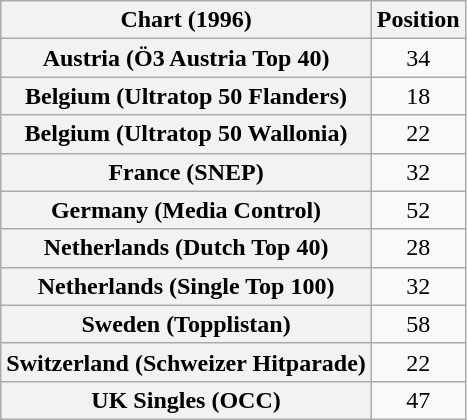<table class="wikitable sortable plainrowheaders">
<tr>
<th>Chart (1996)</th>
<th>Position</th>
</tr>
<tr>
<th scope="row">Austria (Ö3 Austria Top 40)</th>
<td align="center">34</td>
</tr>
<tr>
<th scope="row">Belgium (Ultratop 50 Flanders)</th>
<td align="center">18</td>
</tr>
<tr>
<th scope="row">Belgium (Ultratop 50 Wallonia)</th>
<td align="center">22</td>
</tr>
<tr>
<th scope="row">France (SNEP)</th>
<td align="center">32</td>
</tr>
<tr>
<th scope="row">Germany (Media Control)</th>
<td align="center">52</td>
</tr>
<tr>
<th scope="row">Netherlands (Dutch Top 40)</th>
<td align="center">28</td>
</tr>
<tr>
<th scope="row">Netherlands (Single Top 100)</th>
<td align="center">32</td>
</tr>
<tr>
<th scope="row">Sweden (Topplistan)</th>
<td align="center">58</td>
</tr>
<tr>
<th scope="row">Switzerland (Schweizer Hitparade)</th>
<td align="center">22</td>
</tr>
<tr>
<th scope="row">UK Singles (OCC)</th>
<td align="center">47</td>
</tr>
</table>
